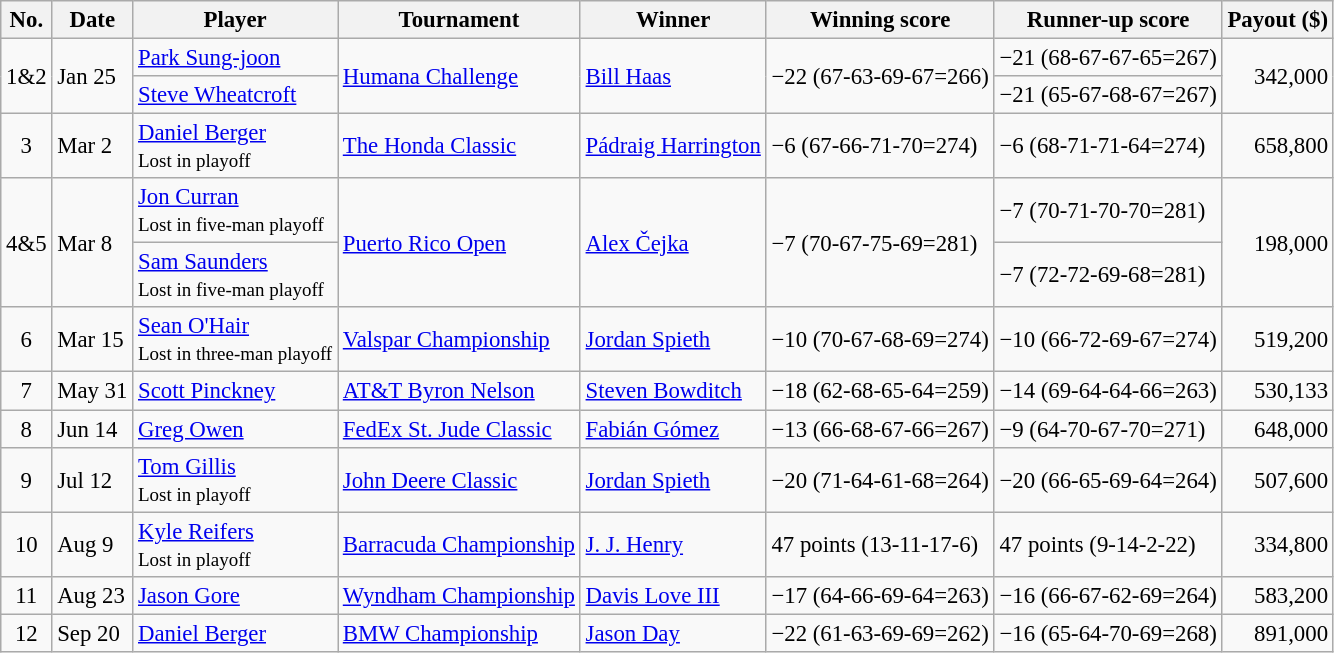<table class="wikitable" style="font-size:95%;">
<tr>
<th>No.</th>
<th>Date</th>
<th>Player</th>
<th>Tournament</th>
<th>Winner</th>
<th>Winning score</th>
<th>Runner-up score</th>
<th>Payout ($)</th>
</tr>
<tr>
<td style="text-align:center;" rowspan="2">1&2</td>
<td rowspan=2>Jan 25</td>
<td> <a href='#'>Park Sung-joon</a></td>
<td rowspan=2><a href='#'>Humana Challenge</a></td>
<td rowspan=2> <a href='#'>Bill Haas</a></td>
<td rowspan=2>−22 (67-63-69-67=266)</td>
<td>−21 (68-67-67-65=267)</td>
<td style="text-align:right;" rowspan="2">342,000</td>
</tr>
<tr>
<td> <a href='#'>Steve Wheatcroft</a></td>
<td>−21 (65-67-68-67=267)</td>
</tr>
<tr>
<td align=center>3</td>
<td>Mar 2</td>
<td> <a href='#'>Daniel Berger</a><br><small>Lost in playoff</small></td>
<td><a href='#'>The Honda Classic</a></td>
<td> <a href='#'>Pádraig Harrington</a></td>
<td>−6 (67-66-71-70=274)</td>
<td>−6 (68-71-71-64=274)</td>
<td align=right>658,800</td>
</tr>
<tr>
<td style="text-align:center;" rowspan="2">4&5</td>
<td rowspan=2>Mar 8</td>
<td> <a href='#'>Jon Curran</a><br><small>Lost in five-man playoff</small></td>
<td rowspan=2><a href='#'>Puerto Rico Open</a></td>
<td rowspan=2> <a href='#'>Alex Čejka</a></td>
<td rowspan=2>−7 (70-67-75-69=281)</td>
<td>−7 (70-71-70-70=281)</td>
<td style="text-align:right;" rowspan="2">198,000</td>
</tr>
<tr>
<td> <a href='#'>Sam Saunders</a><br><small>Lost in five-man playoff</small></td>
<td>−7 (72-72-69-68=281)</td>
</tr>
<tr>
<td align=center>6</td>
<td>Mar 15</td>
<td> <a href='#'>Sean O'Hair</a><br><small>Lost in three-man playoff</small></td>
<td><a href='#'>Valspar Championship</a></td>
<td> <a href='#'>Jordan Spieth</a></td>
<td>−10 (70-67-68-69=274)</td>
<td>−10 (66-72-69-67=274)</td>
<td align=right>519,200</td>
</tr>
<tr>
<td align=center>7</td>
<td>May 31</td>
<td> <a href='#'>Scott Pinckney</a></td>
<td><a href='#'>AT&T Byron Nelson</a></td>
<td> <a href='#'>Steven Bowditch</a></td>
<td>−18 (62-68-65-64=259)</td>
<td>−14 (69-64-64-66=263)</td>
<td align=right>530,133</td>
</tr>
<tr>
<td align=center>8</td>
<td>Jun 14</td>
<td> <a href='#'>Greg Owen</a></td>
<td><a href='#'>FedEx St. Jude Classic</a></td>
<td> <a href='#'>Fabián Gómez</a></td>
<td>−13 (66-68-67-66=267)</td>
<td>−9 (64-70-67-70=271)</td>
<td align=right>648,000</td>
</tr>
<tr>
<td align=center>9</td>
<td>Jul 12</td>
<td> <a href='#'>Tom Gillis</a><br><small>Lost in playoff</small></td>
<td><a href='#'>John Deere Classic</a></td>
<td> <a href='#'>Jordan Spieth</a></td>
<td>−20 (71-64-61-68=264)</td>
<td>−20 (66-65-69-64=264)</td>
<td align=right>507,600</td>
</tr>
<tr>
<td align=center>10</td>
<td>Aug 9</td>
<td> <a href='#'>Kyle Reifers</a><br><small>Lost in playoff</small></td>
<td><a href='#'>Barracuda Championship</a></td>
<td> <a href='#'>J. J. Henry</a></td>
<td>47 points (13-11-17-6)</td>
<td>47 points (9-14-2-22)</td>
<td align=right>334,800</td>
</tr>
<tr>
<td align=center>11</td>
<td>Aug 23</td>
<td> <a href='#'>Jason Gore</a></td>
<td><a href='#'>Wyndham Championship</a></td>
<td> <a href='#'>Davis Love III</a></td>
<td>−17 (64-66-69-64=263)</td>
<td>−16 (66-67-62-69=264)</td>
<td align=right>583,200</td>
</tr>
<tr>
<td align=center>12</td>
<td>Sep 20</td>
<td> <a href='#'>Daniel Berger</a></td>
<td><a href='#'>BMW Championship</a></td>
<td> <a href='#'>Jason Day</a></td>
<td>−22 (61-63-69-69=262)</td>
<td>−16 (65-64-70-69=268)</td>
<td align=right>891,000</td>
</tr>
</table>
